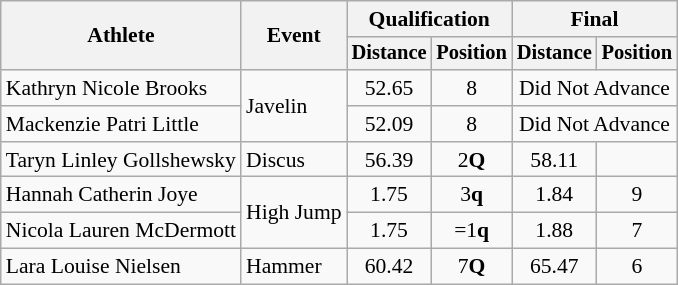<table class=wikitable style="font-size:90%">
<tr>
<th rowspan="2">Athlete</th>
<th rowspan="2">Event</th>
<th colspan="2">Qualification</th>
<th colspan="2">Final</th>
</tr>
<tr style="font-size:95%">
<th>Distance</th>
<th>Position</th>
<th>Distance</th>
<th>Position</th>
</tr>
<tr align=center>
<td align=left>Kathryn Nicole Brooks</td>
<td align=left rowspan=2>Javelin</td>
<td>52.65</td>
<td>8</td>
<td colspan=2>Did Not Advance</td>
</tr>
<tr align=center>
<td align=left>Mackenzie Patri Little</td>
<td>52.09</td>
<td>8</td>
<td colspan=2>Did Not Advance</td>
</tr>
<tr align=center>
<td align=left>Taryn Linley Gollshewsky</td>
<td align=left>Discus</td>
<td>56.39</td>
<td>2<strong>Q</strong></td>
<td>58.11</td>
<td></td>
</tr>
<tr align=center>
<td align=left>Hannah Catherin Joye</td>
<td align=left rowspan=2>High Jump</td>
<td>1.75</td>
<td>3<strong>q</strong></td>
<td>1.84</td>
<td>9</td>
</tr>
<tr align=center>
<td align=left>Nicola Lauren McDermott</td>
<td>1.75</td>
<td>=1<strong>q</strong></td>
<td>1.88</td>
<td>7</td>
</tr>
<tr align=center>
<td align=left>Lara Louise Nielsen</td>
<td align=left>Hammer</td>
<td>60.42</td>
<td>7<strong>Q</strong></td>
<td>65.47</td>
<td>6</td>
</tr>
</table>
